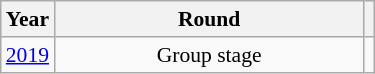<table class="wikitable" style="text-align: center; font-size:90%">
<tr>
<th>Year</th>
<th style="width:200px">Round</th>
<th></th>
</tr>
<tr>
<td><a href='#'>2019</a></td>
<td>Group stage</td>
<td></td>
</tr>
</table>
